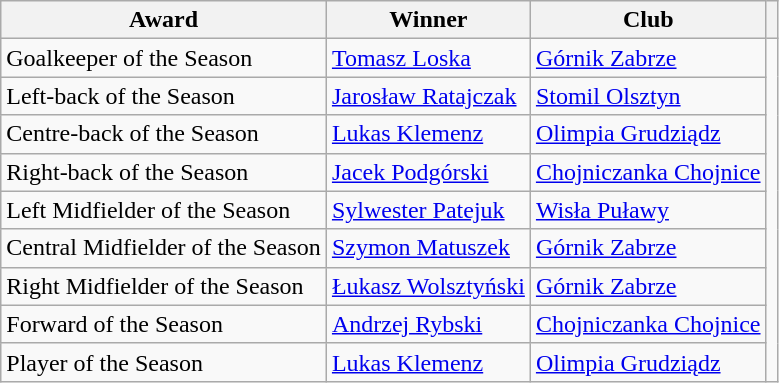<table class="wikitable">
<tr>
<th>Award</th>
<th>Winner</th>
<th>Club</th>
<th></th>
</tr>
<tr>
<td>Goalkeeper of the Season</td>
<td> <a href='#'>Tomasz Loska</a></td>
<td><a href='#'>Górnik Zabrze</a></td>
<td rowspan=11></td>
</tr>
<tr>
<td>Left-back of the Season</td>
<td> <a href='#'>Jarosław Ratajczak</a></td>
<td><a href='#'>Stomil Olsztyn</a></td>
</tr>
<tr>
<td>Centre-back of the Season</td>
<td> <a href='#'>Lukas Klemenz</a></td>
<td><a href='#'>Olimpia Grudziądz</a></td>
</tr>
<tr>
<td>Right-back of the Season</td>
<td> <a href='#'>Jacek Podgórski</a></td>
<td><a href='#'>Chojniczanka Chojnice</a></td>
</tr>
<tr>
<td>Left Midfielder of the Season</td>
<td> <a href='#'>Sylwester Patejuk</a></td>
<td><a href='#'>Wisła Puławy</a></td>
</tr>
<tr>
<td>Central Midfielder of the Season</td>
<td> <a href='#'>Szymon Matuszek</a></td>
<td><a href='#'>Górnik Zabrze</a></td>
</tr>
<tr>
<td>Right Midfielder of the Season</td>
<td> <a href='#'>Łukasz Wolsztyński</a></td>
<td><a href='#'>Górnik Zabrze</a></td>
</tr>
<tr>
<td>Forward of the Season</td>
<td> <a href='#'>Andrzej Rybski</a></td>
<td><a href='#'>Chojniczanka Chojnice</a></td>
</tr>
<tr>
<td>Player of the Season</td>
<td> <a href='#'>Lukas Klemenz</a></td>
<td><a href='#'>Olimpia Grudziądz</a></td>
</tr>
</table>
